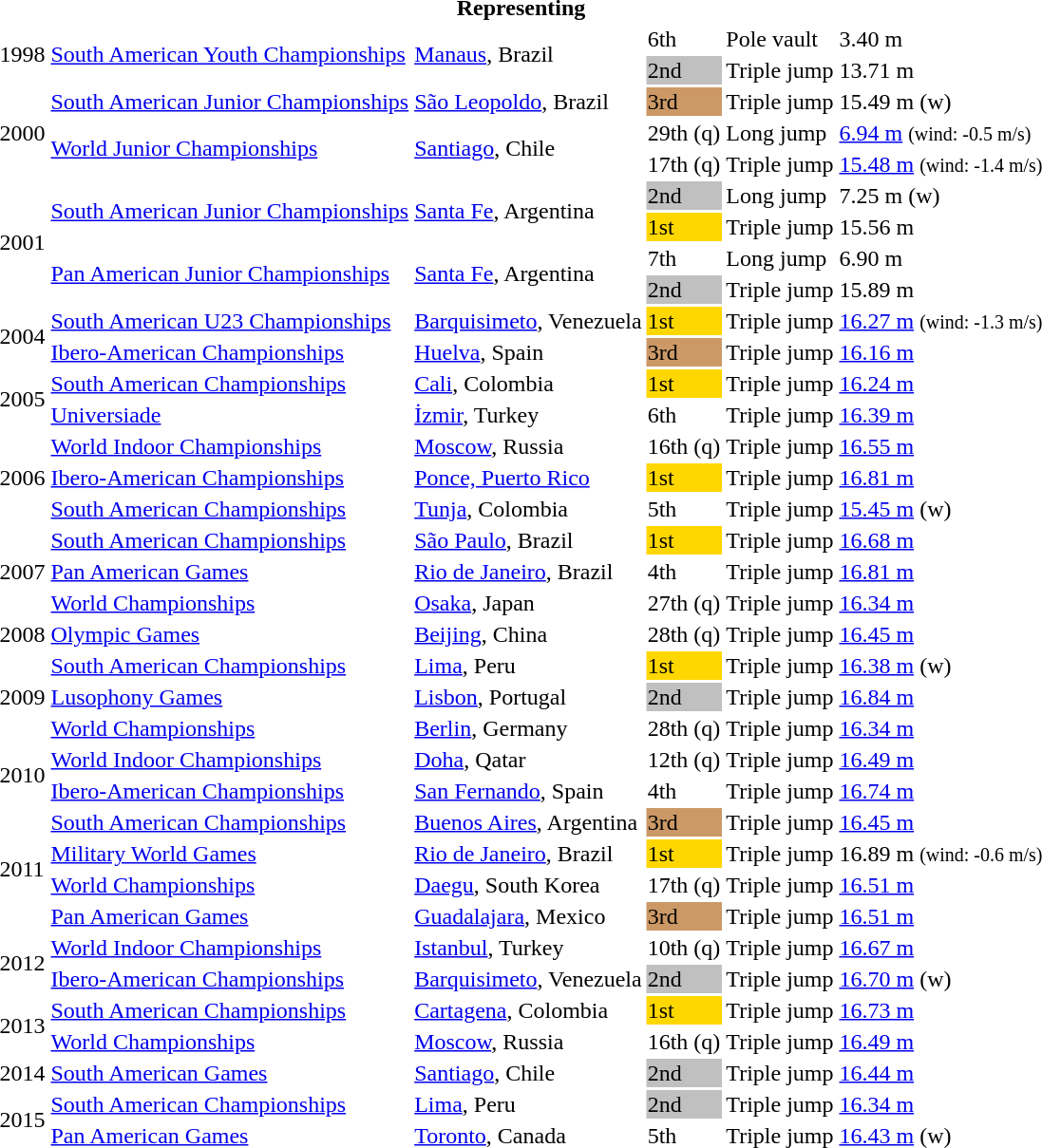<table>
<tr>
<th colspan="6">Representing </th>
</tr>
<tr>
<td rowspan=2>1998</td>
<td rowspan=2><a href='#'>South American Youth Championships</a></td>
<td rowspan=2><a href='#'>Manaus</a>, Brazil</td>
<td>6th</td>
<td>Pole vault</td>
<td>3.40 m</td>
</tr>
<tr>
<td bgcolor=silver>2nd</td>
<td>Triple jump</td>
<td>13.71 m</td>
</tr>
<tr>
<td rowspan=3>2000</td>
<td><a href='#'>South American Junior Championships</a></td>
<td><a href='#'>São Leopoldo</a>, Brazil</td>
<td bgcolor=cc9966>3rd</td>
<td>Triple jump</td>
<td>15.49 m (w)</td>
</tr>
<tr>
<td rowspan=2><a href='#'>World Junior Championships</a></td>
<td rowspan=2><a href='#'>Santiago</a>, Chile</td>
<td>29th (q)</td>
<td>Long jump</td>
<td><a href='#'>6.94 m</a> <small>(wind: -0.5 m/s)</small></td>
</tr>
<tr>
<td>17th (q)</td>
<td>Triple jump</td>
<td><a href='#'>15.48 m</a> <small>(wind: -1.4 m/s)</small></td>
</tr>
<tr>
<td rowspan=4>2001</td>
<td rowspan=2><a href='#'>South American Junior Championships</a></td>
<td rowspan=2><a href='#'>Santa Fe</a>, Argentina</td>
<td bgcolor=silver>2nd</td>
<td>Long jump</td>
<td>7.25 m (w)</td>
</tr>
<tr>
<td bgcolor=gold>1st</td>
<td>Triple jump</td>
<td>15.56 m</td>
</tr>
<tr>
<td rowspan=2><a href='#'>Pan American Junior Championships</a></td>
<td rowspan=2><a href='#'>Santa Fe</a>, Argentina</td>
<td>7th</td>
<td>Long jump</td>
<td>6.90 m</td>
</tr>
<tr>
<td bgcolor=silver>2nd</td>
<td>Triple jump</td>
<td>15.89 m</td>
</tr>
<tr>
<td rowspan=2>2004</td>
<td><a href='#'>South American U23 Championships</a></td>
<td><a href='#'>Barquisimeto</a>, Venezuela</td>
<td bgcolor=gold>1st</td>
<td>Triple jump</td>
<td><a href='#'>16.27 m</a> <small>(wind: -1.3 m/s)</small></td>
</tr>
<tr>
<td><a href='#'>Ibero-American Championships</a></td>
<td><a href='#'>Huelva</a>, Spain</td>
<td bgcolor=cc9966>3rd</td>
<td>Triple jump</td>
<td><a href='#'>16.16 m</a></td>
</tr>
<tr>
<td rowspan=2>2005</td>
<td><a href='#'>South American Championships</a></td>
<td><a href='#'>Cali</a>, Colombia</td>
<td bgcolor=gold>1st</td>
<td>Triple jump</td>
<td><a href='#'>16.24 m</a></td>
</tr>
<tr>
<td><a href='#'>Universiade</a></td>
<td><a href='#'>İzmir</a>, Turkey</td>
<td>6th</td>
<td>Triple jump</td>
<td><a href='#'>16.39 m</a></td>
</tr>
<tr>
<td rowspan=3>2006</td>
<td><a href='#'>World Indoor Championships</a></td>
<td><a href='#'>Moscow</a>, Russia</td>
<td>16th (q)</td>
<td>Triple jump</td>
<td><a href='#'>16.55 m</a></td>
</tr>
<tr>
<td><a href='#'>Ibero-American Championships</a></td>
<td><a href='#'>Ponce, Puerto Rico</a></td>
<td bgcolor=gold>1st</td>
<td>Triple jump</td>
<td><a href='#'>16.81 m</a></td>
</tr>
<tr>
<td><a href='#'>South American Championships</a></td>
<td><a href='#'>Tunja</a>, Colombia</td>
<td>5th</td>
<td>Triple jump</td>
<td><a href='#'>15.45 m</a> (w)</td>
</tr>
<tr>
<td rowspan=3>2007</td>
<td><a href='#'>South American Championships</a></td>
<td><a href='#'>São Paulo</a>, Brazil</td>
<td bgcolor=gold>1st</td>
<td>Triple jump</td>
<td><a href='#'>16.68 m</a></td>
</tr>
<tr>
<td><a href='#'>Pan American Games</a></td>
<td><a href='#'>Rio de Janeiro</a>, Brazil</td>
<td>4th</td>
<td>Triple jump</td>
<td><a href='#'>16.81 m</a></td>
</tr>
<tr>
<td><a href='#'>World Championships</a></td>
<td><a href='#'>Osaka</a>, Japan</td>
<td>27th (q)</td>
<td>Triple jump</td>
<td><a href='#'>16.34 m</a></td>
</tr>
<tr>
<td>2008</td>
<td><a href='#'>Olympic Games</a></td>
<td><a href='#'>Beijing</a>, China</td>
<td>28th (q)</td>
<td>Triple jump</td>
<td><a href='#'>16.45 m</a></td>
</tr>
<tr>
<td rowspan=3>2009</td>
<td><a href='#'>South American Championships</a></td>
<td><a href='#'>Lima</a>, Peru</td>
<td bgcolor=gold>1st</td>
<td>Triple jump</td>
<td><a href='#'>16.38 m</a> (w)</td>
</tr>
<tr>
<td><a href='#'>Lusophony Games</a></td>
<td><a href='#'>Lisbon</a>, Portugal</td>
<td bgcolor=silver>2nd</td>
<td>Triple jump</td>
<td><a href='#'>16.84 m</a></td>
</tr>
<tr>
<td><a href='#'>World Championships</a></td>
<td><a href='#'>Berlin</a>, Germany</td>
<td>28th (q)</td>
<td>Triple jump</td>
<td><a href='#'>16.34 m</a></td>
</tr>
<tr>
<td rowspan=2>2010</td>
<td><a href='#'>World Indoor Championships</a></td>
<td><a href='#'>Doha</a>, Qatar</td>
<td>12th (q)</td>
<td>Triple jump</td>
<td><a href='#'>16.49 m</a></td>
</tr>
<tr>
<td><a href='#'>Ibero-American Championships</a></td>
<td><a href='#'>San Fernando</a>, Spain</td>
<td>4th</td>
<td>Triple jump</td>
<td><a href='#'>16.74 m</a></td>
</tr>
<tr>
<td rowspan=4>2011</td>
<td><a href='#'>South American Championships</a></td>
<td><a href='#'>Buenos Aires</a>, Argentina</td>
<td bgcolor=cc9966>3rd</td>
<td>Triple jump</td>
<td><a href='#'>16.45 m</a></td>
</tr>
<tr>
<td><a href='#'>Military World Games</a></td>
<td><a href='#'>Rio de Janeiro</a>, Brazil</td>
<td bgcolor=gold>1st</td>
<td>Triple jump</td>
<td>16.89 m <small>(wind: -0.6 m/s)</small></td>
</tr>
<tr>
<td><a href='#'>World Championships</a></td>
<td><a href='#'>Daegu</a>, South Korea</td>
<td>17th (q)</td>
<td>Triple jump</td>
<td><a href='#'>16.51 m</a></td>
</tr>
<tr>
<td><a href='#'>Pan American Games</a></td>
<td><a href='#'>Guadalajara</a>, Mexico</td>
<td bgcolor=cc9966>3rd</td>
<td>Triple jump</td>
<td><a href='#'>16.51 m</a></td>
</tr>
<tr>
<td rowspan=2>2012</td>
<td><a href='#'>World Indoor Championships</a></td>
<td><a href='#'>Istanbul</a>, Turkey</td>
<td>10th (q)</td>
<td>Triple jump</td>
<td><a href='#'>16.67 m</a></td>
</tr>
<tr>
<td><a href='#'>Ibero-American Championships</a></td>
<td><a href='#'>Barquisimeto</a>, Venezuela</td>
<td bgcolor=silver>2nd</td>
<td>Triple jump</td>
<td><a href='#'>16.70 m</a> (w)</td>
</tr>
<tr>
<td rowspan=2>2013</td>
<td><a href='#'>South American Championships</a></td>
<td><a href='#'>Cartagena</a>, Colombia</td>
<td bgcolor=gold>1st</td>
<td>Triple jump</td>
<td><a href='#'>16.73 m</a></td>
</tr>
<tr>
<td><a href='#'>World Championships</a></td>
<td><a href='#'>Moscow</a>, Russia</td>
<td>16th (q)</td>
<td>Triple jump</td>
<td><a href='#'>16.49 m</a></td>
</tr>
<tr>
<td>2014</td>
<td><a href='#'>South American Games</a></td>
<td><a href='#'>Santiago</a>, Chile</td>
<td bgcolor=silver>2nd</td>
<td>Triple jump</td>
<td><a href='#'>16.44 m</a></td>
</tr>
<tr>
<td rowspan=2>2015</td>
<td><a href='#'>South American Championships</a></td>
<td><a href='#'>Lima</a>, Peru</td>
<td bgcolor=silver>2nd</td>
<td>Triple jump</td>
<td><a href='#'>16.34 m</a></td>
</tr>
<tr>
<td><a href='#'>Pan American Games</a></td>
<td><a href='#'>Toronto</a>, Canada</td>
<td>5th</td>
<td>Triple jump</td>
<td><a href='#'>16.43 m</a> (w)</td>
</tr>
</table>
